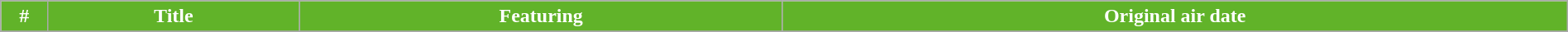<table class="wikitable plainrowheaders" style="width:100%; margin:left; background:#FFFFF;">
<tr>
<th style="background:#61b329; color:#fff;" width="3%">#</th>
<th ! style="background:#61b329; color:#fff;">Title</th>
<th ! style="background:#61b329; color:#fff;">Featuring</th>
<th ! style="background:#61b329; color:#fff;">Original air date</th>
</tr>
<tr>
</tr>
</table>
